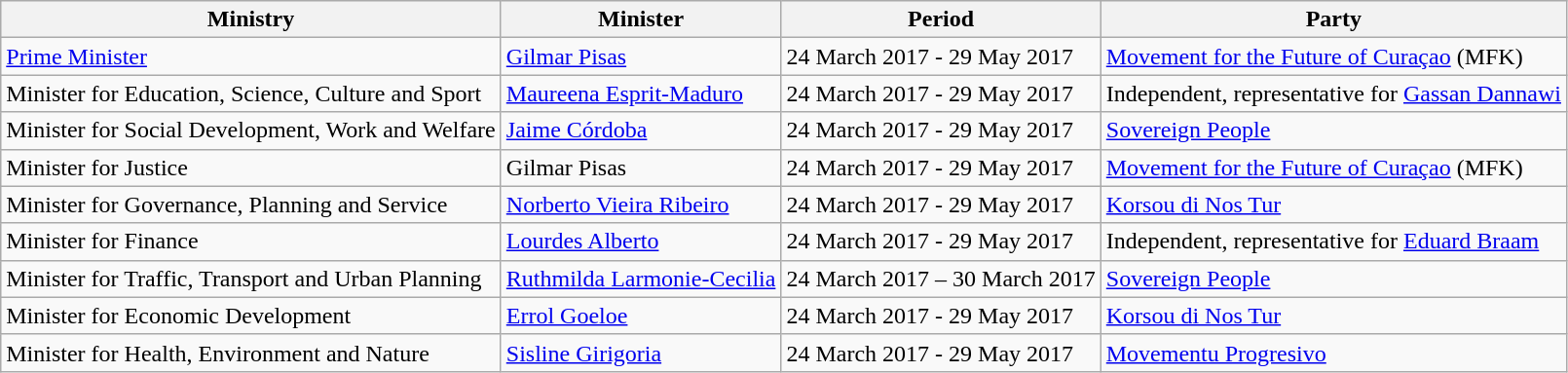<table class="wikitable">
<tr>
<th>Ministry</th>
<th>Minister</th>
<th>Period</th>
<th>Party</th>
</tr>
<tr>
<td><a href='#'>Prime Minister</a></td>
<td><a href='#'>Gilmar Pisas</a></td>
<td>24 March 2017 - 29 May 2017</td>
<td><a href='#'>Movement for the Future of Curaçao</a> (MFK)</td>
</tr>
<tr>
<td>Minister for Education, Science, Culture and Sport</td>
<td><a href='#'>Maureena Esprit-Maduro</a></td>
<td>24 March 2017 - 29 May 2017</td>
<td>Independent, representative for <a href='#'>Gassan Dannawi</a></td>
</tr>
<tr>
<td>Minister for Social Development, Work and Welfare</td>
<td><a href='#'>Jaime Córdoba</a></td>
<td>24 March 2017 - 29 May 2017</td>
<td><a href='#'>Sovereign People</a></td>
</tr>
<tr>
<td>Minister for Justice</td>
<td>Gilmar Pisas</td>
<td>24 March 2017 - 29 May 2017</td>
<td><a href='#'>Movement for the Future of Curaçao</a> (MFK)</td>
</tr>
<tr>
<td>Minister for Governance, Planning and Service</td>
<td><a href='#'>Norberto Vieira Ribeiro</a></td>
<td>24 March 2017 - 29 May 2017</td>
<td><a href='#'>Korsou di Nos Tur</a></td>
</tr>
<tr>
<td>Minister for Finance</td>
<td><a href='#'>Lourdes Alberto</a></td>
<td>24 March 2017 - 29 May 2017</td>
<td>Independent, representative for <a href='#'>Eduard Braam</a></td>
</tr>
<tr>
<td>Minister for Traffic, Transport and Urban Planning</td>
<td><a href='#'>Ruthmilda Larmonie-Cecilia</a></td>
<td>24 March 2017 – 30 March 2017</td>
<td><a href='#'>Sovereign People</a></td>
</tr>
<tr>
<td>Minister for Economic Development</td>
<td><a href='#'>Errol Goeloe</a></td>
<td>24 March 2017 - 29 May 2017</td>
<td><a href='#'>Korsou di Nos Tur</a></td>
</tr>
<tr>
<td>Minister for Health, Environment and Nature</td>
<td><a href='#'>Sisline Girigoria</a></td>
<td>24 March 2017 - 29 May 2017</td>
<td><a href='#'>Movementu Progresivo</a></td>
</tr>
</table>
